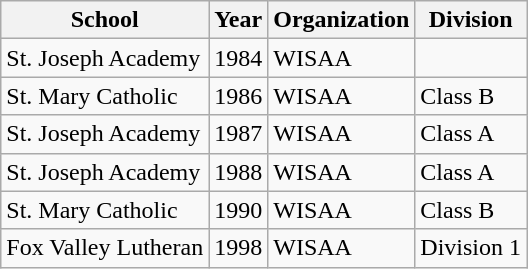<table class="wikitable">
<tr>
<th>School</th>
<th>Year</th>
<th>Organization</th>
<th>Division</th>
</tr>
<tr>
<td>St. Joseph Academy</td>
<td>1984</td>
<td>WISAA</td>
<td></td>
</tr>
<tr>
<td>St. Mary Catholic</td>
<td>1986</td>
<td>WISAA</td>
<td>Class B</td>
</tr>
<tr>
<td>St. Joseph Academy</td>
<td>1987</td>
<td>WISAA</td>
<td>Class A</td>
</tr>
<tr>
<td>St. Joseph Academy</td>
<td>1988</td>
<td>WISAA</td>
<td>Class A</td>
</tr>
<tr>
<td>St. Mary Catholic</td>
<td>1990</td>
<td>WISAA</td>
<td>Class B</td>
</tr>
<tr>
<td>Fox Valley Lutheran</td>
<td>1998</td>
<td>WISAA</td>
<td>Division 1</td>
</tr>
</table>
